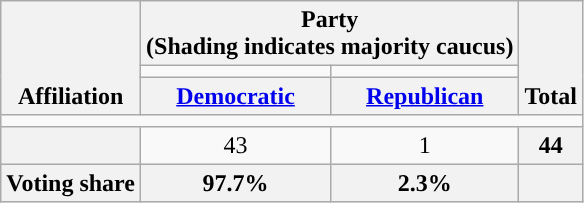<table class=wikitable style="text-align:center">
<tr style="vertical-align:bottom;">
<th rowspan=3>Affiliation</th>
<th colspan=2>Party <div>(Shading indicates majority caucus)</div></th>
<th rowspan=3>Total</th>
</tr>
<tr style="height:5px">
<td style="background-color:"></td>
<td style="background-color:"></td>
</tr>
<tr>
<th><a href='#'>Democratic</a></th>
<th><a href='#'>Republican</a></th>
</tr>
<tr>
<td colspan=5></td>
</tr>
<tr>
<th nowrap style="font-size:80%"></th>
<td>43</td>
<td>1</td>
<th>44</th>
</tr>
<tr>
<th>Voting share</th>
<th>97.7%</th>
<th>2.3% </th>
<th colspan=2></th>
</tr>
</table>
